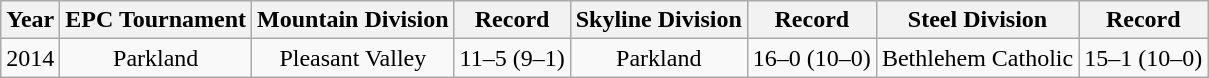<table class="wikitable" style="text-align:center">
<tr>
<th>Year</th>
<th>EPC Tournament</th>
<th>Mountain Division</th>
<th>Record</th>
<th>Skyline Division</th>
<th>Record</th>
<th>Steel Division</th>
<th>Record</th>
</tr>
<tr>
<td>2014</td>
<td>Parkland</td>
<td>Pleasant Valley</td>
<td>11–5 (9–1)</td>
<td>Parkland</td>
<td>16–0 (10–0)</td>
<td>Bethlehem Catholic</td>
<td>15–1 (10–0)</td>
</tr>
</table>
